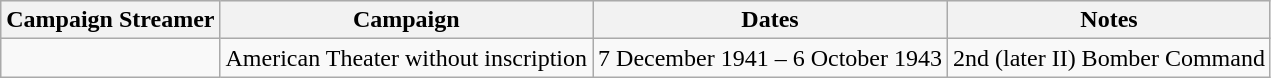<table class="wikitable">
<tr style="background:#efefef;">
<th>Campaign Streamer</th>
<th>Campaign</th>
<th>Dates</th>
<th>Notes</th>
</tr>
<tr>
<td></td>
<td>American Theater without inscription</td>
<td>7 December 1941 – 6 October 1943</td>
<td>2nd (later II) Bomber Command</td>
</tr>
</table>
